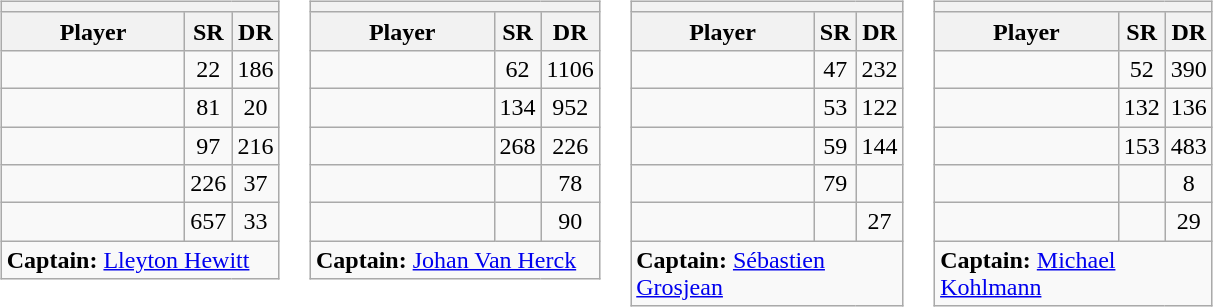<table>
<tr valign=top>
<td><br><table class="wikitable sortable nowrap">
<tr>
<th colspan=3></th>
</tr>
<tr>
<th width=115>Player</th>
<th width=20>SR</th>
<th width=20>DR</th>
</tr>
<tr>
<td></td>
<td align=center>22</td>
<td align=center>186</td>
</tr>
<tr>
<td></td>
<td align=center>81</td>
<td align=center>20</td>
</tr>
<tr>
<td></td>
<td align=center>97</td>
<td align=center>216</td>
</tr>
<tr>
<td></td>
<td align=center>226</td>
<td align=center>37</td>
</tr>
<tr>
<td></td>
<td align=center>657</td>
<td align=center>33</td>
</tr>
<tr class="sortbottom">
<td colspan=3><strong>Captain:</strong> <a href='#'>Lleyton Hewitt</a></td>
</tr>
</table>
</td>
<td><br><table class="wikitable sortable nowrap">
<tr>
<th colspan=3></th>
</tr>
<tr>
<th width=115>Player</th>
<th width=20>SR</th>
<th width=20>DR</th>
</tr>
<tr>
<td></td>
<td align=center>62</td>
<td align=center>1106</td>
</tr>
<tr>
<td></td>
<td align=center>134</td>
<td align=center>952</td>
</tr>
<tr>
<td></td>
<td align=center>268</td>
<td align=center>226</td>
</tr>
<tr>
<td></td>
<td align=center></td>
<td align=center>78</td>
</tr>
<tr>
<td></td>
<td align=center></td>
<td align=center>90</td>
</tr>
<tr class="sortbottom">
<td colspan=3><strong>Captain:</strong> <a href='#'>Johan Van Herck</a></td>
</tr>
</table>
</td>
<td><br><table class="wikitable sortable nowrap">
<tr>
<th colspan=3></th>
</tr>
<tr>
<th width=115>Player</th>
<th width=20>SR</th>
<th width=20>DR</th>
</tr>
<tr>
<td></td>
<td align=center>47</td>
<td align=center>232</td>
</tr>
<tr>
<td></td>
<td align=center>53</td>
<td align=center>122</td>
</tr>
<tr>
<td></td>
<td align=center>59</td>
<td align=center>144</td>
</tr>
<tr>
<td></td>
<td align=center>79</td>
<td align=center></td>
</tr>
<tr>
<td></td>
<td align=center></td>
<td align=center>27</td>
</tr>
<tr class="sortbottom">
<td colspan=3><strong>Captain:</strong> <a href='#'>Sébastien Grosjean</a></td>
</tr>
</table>
</td>
<td><br><table class="wikitable sortable nowrap">
<tr>
<th colspan=3></th>
</tr>
<tr>
<th width=115>Player</th>
<th width=20>SR</th>
<th width=20>DR</th>
</tr>
<tr>
<td></td>
<td align=center>52</td>
<td align=center>390</td>
</tr>
<tr>
<td></td>
<td align=center>132</td>
<td align=center>136</td>
</tr>
<tr>
<td></td>
<td align=center>153</td>
<td align=center>483</td>
</tr>
<tr>
<td></td>
<td align=center></td>
<td align=center>8</td>
</tr>
<tr>
<td></td>
<td align=center></td>
<td align=center>29</td>
</tr>
<tr class="sortbottom">
<td colspan=3><strong>Captain:</strong> <a href='#'>Michael Kohlmann</a></td>
</tr>
</table>
</td>
</tr>
</table>
